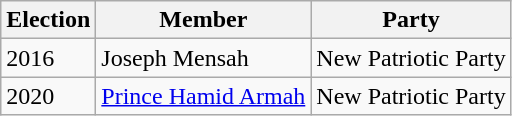<table class="wikitable">
<tr>
<th>Election</th>
<th>Member</th>
<th>Party</th>
</tr>
<tr>
<td>2016</td>
<td>Joseph Mensah</td>
<td>New Patriotic Party</td>
</tr>
<tr>
<td>2020</td>
<td><a href='#'>Prince Hamid Armah</a></td>
<td>New Patriotic Party</td>
</tr>
</table>
